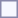<table style="border:1px solid #8888aa; background-color:#f7f8ff; padding:5px; font-size:95%; margin:0px 12px 12px 0px">
</table>
